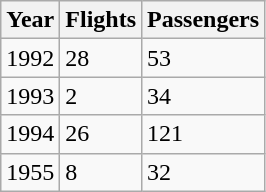<table class="wikitable">
<tr>
<th>Year</th>
<th>Flights</th>
<th>Passengers</th>
</tr>
<tr>
<td>1992</td>
<td>28</td>
<td>53</td>
</tr>
<tr>
<td>1993</td>
<td>2</td>
<td>34</td>
</tr>
<tr>
<td>1994</td>
<td>26</td>
<td>121</td>
</tr>
<tr>
<td>1955</td>
<td>8</td>
<td>32</td>
</tr>
</table>
